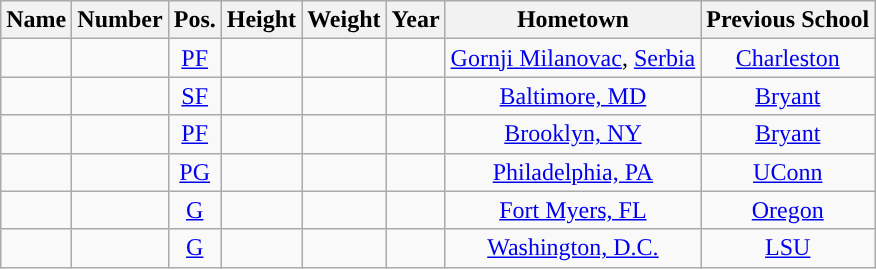<table class="wikitable sortable sortable" style="text-align: center">
<tr align=center>
<th>Name</th>
<th>Number</th>
<th>Pos.</th>
<th>Height</th>
<th>Weight</th>
<th>Year</th>
<th>Hometown</th>
<th>Previous School</th>
</tr>
<tr>
<td></td>
<td></td>
<td><a href='#'>PF</a></td>
<td></td>
<td></td>
<td></td>
<td><a href='#'>Gornji Milanovac</a>, <a href='#'>Serbia</a></td>
<td><a href='#'>Charleston</a></td>
</tr>
<tr>
<td></td>
<td></td>
<td><a href='#'>SF</a></td>
<td></td>
<td></td>
<td></td>
<td><a href='#'>Baltimore, MD</a></td>
<td><a href='#'>Bryant</a></td>
</tr>
<tr>
<td></td>
<td></td>
<td><a href='#'>PF</a></td>
<td></td>
<td></td>
<td></td>
<td><a href='#'>Brooklyn, NY</a></td>
<td><a href='#'>Bryant</a></td>
</tr>
<tr>
<td></td>
<td></td>
<td><a href='#'>PG</a></td>
<td></td>
<td></td>
<td></td>
<td><a href='#'>Philadelphia, PA</a></td>
<td><a href='#'>UConn</a></td>
</tr>
<tr>
<td></td>
<td></td>
<td><a href='#'>G</a></td>
<td></td>
<td></td>
<td></td>
<td><a href='#'>Fort Myers, FL</a></td>
<td><a href='#'>Oregon</a></td>
</tr>
<tr>
<td></td>
<td></td>
<td><a href='#'>G</a></td>
<td></td>
<td></td>
<td></td>
<td><a href='#'>Washington, D.C.</a></td>
<td><a href='#'>LSU</a></td>
</tr>
</table>
